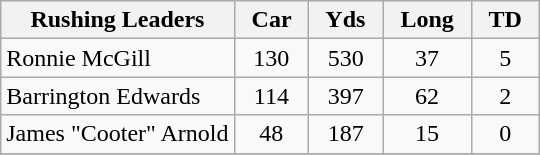<table class="wikitable">
<tr>
<th>    Rushing Leaders    </th>
<th>  Car  </th>
<th>  Yds  </th>
<th>  Long  </th>
<th>  TD  </th>
</tr>
<tr>
<td>Ronnie McGill</td>
<td align="center">130</td>
<td align="center">530</td>
<td align="center">37</td>
<td align="center">5</td>
</tr>
<tr>
<td>Barrington Edwards</td>
<td align="center">114</td>
<td align="center">397</td>
<td align="center">62</td>
<td align="center">2</td>
</tr>
<tr>
<td>James "Cooter" Arnold</td>
<td align="center">48</td>
<td align="center">187</td>
<td align="center">15</td>
<td align="center">0</td>
</tr>
<tr>
</tr>
</table>
